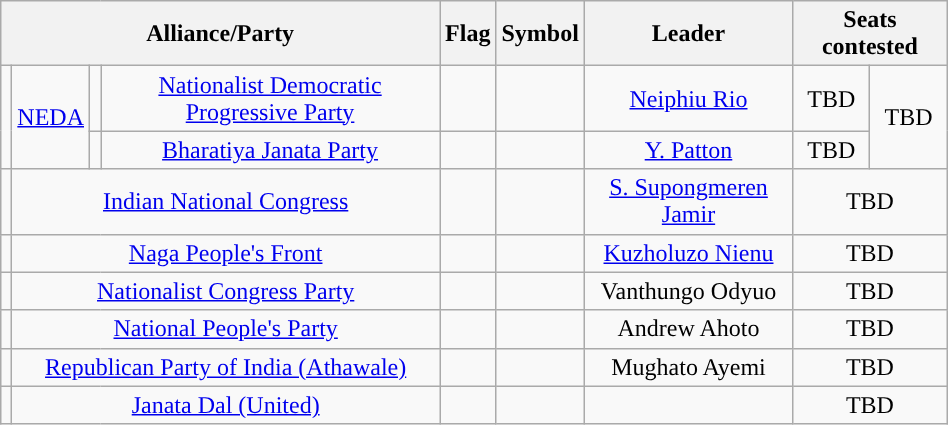<table class="wikitable sortable" width="50%" style="text-align:center;">
<tr>
<th colspan=4>Alliance/Party</th>
<th>Flag</th>
<th>Symbol</th>
<th>Leader</th>
<th colspan=4>Seats contested</th>
</tr>
<tr>
<td rowspan=2 style="text-align:center; background:"></td>
<td rowspan=2><a href='#'>NEDA</a></td>
<td style="text-align:center; background:"></td>
<td><a href='#'>Nationalist Democratic Progressive Party</a></td>
<td></td>
<td></td>
<td><a href='#'>Neiphiu Rio</a></td>
<td>TBD</td>
<td rowspan=2>TBD</td>
</tr>
<tr>
<td style="text-align:center; background:"></td>
<td><a href='#'>Bharatiya Janata Party</a></td>
<td></td>
<td></td>
<td><a href='#'>Y. Patton</a></td>
<td>TBD</td>
</tr>
<tr>
<td style="text-align:center; background:"></td>
<td colspan=3><a href='#'>Indian National Congress</a></td>
<td></td>
<td></td>
<td><a href='#'>S. Supongmeren Jamir</a></td>
<td colspan=3>TBD</td>
</tr>
<tr>
<td style="text-align:center; background:"></td>
<td colspan=3><a href='#'>Naga People's Front</a></td>
<td></td>
<td></td>
<td><a href='#'>Kuzholuzo Nienu</a></td>
<td colspan=3>TBD</td>
</tr>
<tr>
<td></td>
<td colspan=3><a href='#'>Nationalist Congress Party</a></td>
<td></td>
<td></td>
<td>Vanthungo Odyuo</td>
<td colspan=3>TBD</td>
</tr>
<tr>
<td></td>
<td colspan=3><a href='#'>National People's Party</a></td>
<td></td>
<td></td>
<td>Andrew Ahoto</td>
<td colspan=3>TBD</td>
</tr>
<tr>
<td style="text-align:center; background:"></td>
<td colspan=3><a href='#'>Republican Party of India (Athawale)</a></td>
<td></td>
<td></td>
<td>Mughato Ayemi</td>
<td colspan=3>TBD</td>
</tr>
<tr>
<td style="text-align:center; background:"></td>
<td colspan=3><a href='#'>Janata Dal (United)</a></td>
<td></td>
<td></td>
<td></td>
<td colspan=3>TBD</td>
</tr>
</table>
